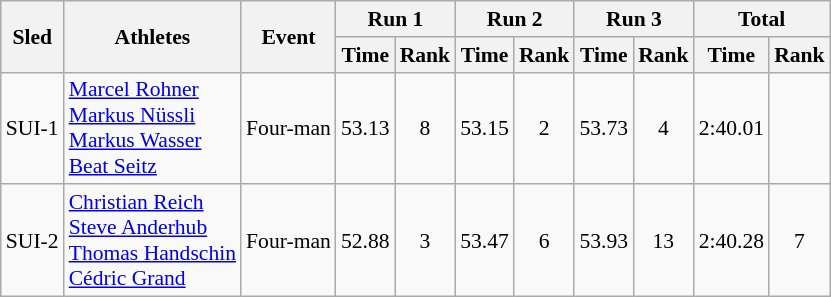<table class="wikitable"  border="1" style="font-size:90%">
<tr>
<th rowspan="2">Sled</th>
<th rowspan="2">Athletes</th>
<th rowspan="2">Event</th>
<th colspan="2">Run 1</th>
<th colspan="2">Run 2</th>
<th colspan="2">Run 3</th>
<th colspan="2">Total</th>
</tr>
<tr>
<th>Time</th>
<th>Rank</th>
<th>Time</th>
<th>Rank</th>
<th>Time</th>
<th>Rank</th>
<th>Time</th>
<th>Rank</th>
</tr>
<tr>
<td align="center">SUI-1</td>
<td><a href='#'>Marcel Rohner</a><br><a href='#'>Markus Nüssli</a><br><a href='#'>Markus Wasser</a><br><a href='#'>Beat Seitz</a></td>
<td>Four-man</td>
<td align="center">53.13</td>
<td align="center">8</td>
<td align="center">53.15</td>
<td align="center">2</td>
<td align="center">53.73</td>
<td align="center">4</td>
<td align="center">2:40.01</td>
<td align="center"></td>
</tr>
<tr>
<td align="center">SUI-2</td>
<td><a href='#'>Christian Reich</a><br><a href='#'>Steve Anderhub</a><br><a href='#'>Thomas Handschin</a><br><a href='#'>Cédric Grand</a></td>
<td>Four-man</td>
<td align="center">52.88</td>
<td align="center">3</td>
<td align="center">53.47</td>
<td align="center">6</td>
<td align="center">53.93</td>
<td align="center">13</td>
<td align="center">2:40.28</td>
<td align="center">7</td>
</tr>
</table>
